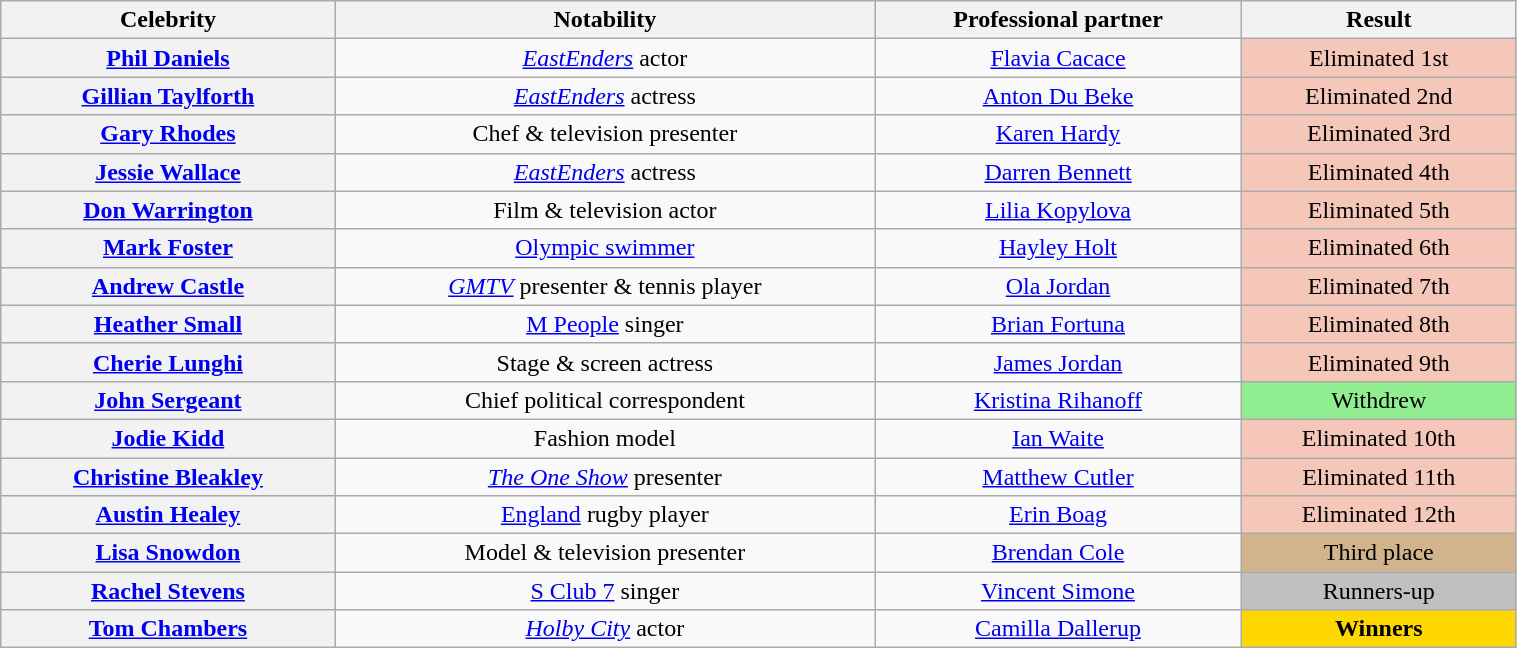<table class="wikitable sortable" style="text-align:center; width:80%">
<tr>
<th scope="col">Celebrity</th>
<th scope="col" class="unsortable">Notability</th>
<th scope="col">Professional partner</th>
<th scope="col">Result</th>
</tr>
<tr>
<th scope="row"><a href='#'>Phil Daniels</a></th>
<td><em><a href='#'>EastEnders</a></em> actor</td>
<td><a href='#'>Flavia Cacace</a></td>
<td bgcolor="f4c7b8">Eliminated 1st</td>
</tr>
<tr>
<th scope="row"><a href='#'>Gillian Taylforth</a></th>
<td><em><a href='#'>EastEnders</a></em> actress</td>
<td><a href='#'>Anton Du Beke</a></td>
<td bgcolor="f4c7b8">Eliminated 2nd</td>
</tr>
<tr>
<th scope="row"><a href='#'>Gary Rhodes</a></th>
<td>Chef & television presenter</td>
<td><a href='#'>Karen Hardy</a></td>
<td bgcolor="f4c7b8">Eliminated 3rd</td>
</tr>
<tr>
<th scope="row"><a href='#'>Jessie Wallace</a></th>
<td><em><a href='#'>EastEnders</a></em> actress</td>
<td><a href='#'>Darren Bennett</a></td>
<td bgcolor="f4c7b8">Eliminated 4th</td>
</tr>
<tr>
<th scope="row"><a href='#'>Don Warrington</a></th>
<td>Film & television actor</td>
<td><a href='#'>Lilia Kopylova</a></td>
<td bgcolor="f4c7b8">Eliminated 5th</td>
</tr>
<tr>
<th scope="row"><a href='#'>Mark Foster</a></th>
<td><a href='#'>Olympic swimmer</a></td>
<td><a href='#'>Hayley Holt</a></td>
<td bgcolor="f4c7b8">Eliminated 6th</td>
</tr>
<tr>
<th scope="row"><a href='#'>Andrew Castle</a></th>
<td><em><a href='#'>GMTV</a></em> presenter & tennis player</td>
<td><a href='#'>Ola Jordan</a></td>
<td bgcolor="f4c7b8">Eliminated 7th</td>
</tr>
<tr>
<th scope="row"><a href='#'>Heather Small</a></th>
<td><a href='#'>M People</a> singer</td>
<td><a href='#'>Brian Fortuna</a></td>
<td bgcolor="f4c7b8">Eliminated 8th</td>
</tr>
<tr>
<th scope="row"><a href='#'>Cherie Lunghi</a></th>
<td>Stage & screen actress</td>
<td><a href='#'>James Jordan</a></td>
<td bgcolor="f4c7b8">Eliminated 9th</td>
</tr>
<tr>
<th scope="row"><a href='#'>John Sergeant</a></th>
<td>Chief political correspondent</td>
<td><a href='#'>Kristina Rihanoff</a></td>
<td bgcolor="lightgreen">Withdrew</td>
</tr>
<tr>
<th scope="row"><a href='#'>Jodie Kidd</a></th>
<td>Fashion model</td>
<td><a href='#'>Ian Waite</a></td>
<td bgcolor="f4c7b8">Eliminated 10th</td>
</tr>
<tr>
<th scope="row"><a href='#'>Christine Bleakley</a></th>
<td><em><a href='#'>The One Show</a></em> presenter</td>
<td><a href='#'>Matthew Cutler</a></td>
<td bgcolor="f4c7b8">Eliminated 11th</td>
</tr>
<tr>
<th scope="row"><a href='#'>Austin Healey</a></th>
<td><a href='#'>England</a> rugby player</td>
<td><a href='#'>Erin Boag</a></td>
<td bgcolor="f4c7b8">Eliminated 12th</td>
</tr>
<tr>
<th scope="row"><a href='#'>Lisa Snowdon</a></th>
<td>Model & television presenter</td>
<td><a href='#'>Brendan Cole</a></td>
<td bgcolor="tan">Third place</td>
</tr>
<tr>
<th scope="row"><a href='#'>Rachel Stevens</a></th>
<td><a href='#'>S Club 7</a> singer</td>
<td><a href='#'>Vincent Simone</a></td>
<td bgcolor="silver">Runners-up</td>
</tr>
<tr>
<th scope="row"><a href='#'>Tom Chambers</a></th>
<td><em><a href='#'>Holby City</a></em> actor</td>
<td><a href='#'>Camilla Dallerup</a></td>
<td bgcolor="gold"><strong>Winners</strong></td>
</tr>
</table>
